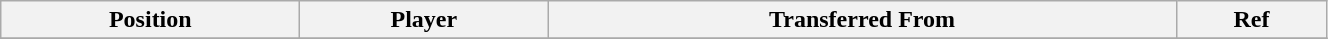<table class="wikitable sortable" style="width:70%; text-align:center; font-size:100%; text-align:left;">
<tr>
<th>Position</th>
<th>Player</th>
<th>Transferred From</th>
<th>Ref</th>
</tr>
<tr>
</tr>
</table>
